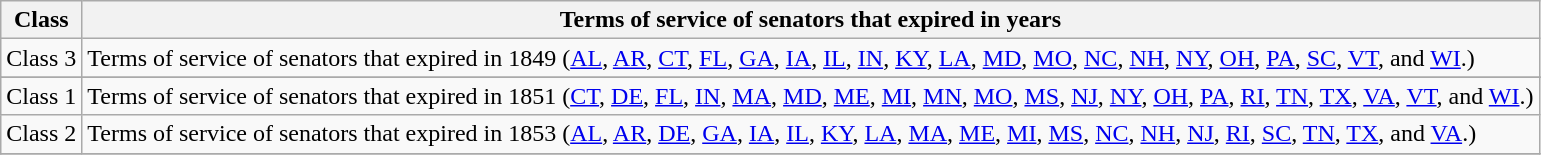<table class="wikitable sortable">
<tr valign=bottom>
<th>Class</th>
<th>Terms of service of senators that expired in years</th>
</tr>
<tr>
<td>Class 3</td>
<td>Terms of service of senators that expired in 1849 (<a href='#'>AL</a>, <a href='#'>AR</a>, <a href='#'>CT</a>, <a href='#'>FL</a>, <a href='#'>GA</a>, <a href='#'>IA</a>, <a href='#'>IL</a>, <a href='#'>IN</a>, <a href='#'>KY</a>, <a href='#'>LA</a>, <a href='#'>MD</a>, <a href='#'>MO</a>, <a href='#'>NC</a>, <a href='#'>NH</a>, <a href='#'>NY</a>, <a href='#'>OH</a>, <a href='#'>PA</a>, <a href='#'>SC</a>, <a href='#'>VT</a>, and <a href='#'>WI</a>.)</td>
</tr>
<tr>
</tr>
<tr>
<td>Class 1</td>
<td>Terms of service of senators that expired in 1851 (<a href='#'>CT</a>, <a href='#'>DE</a>, <a href='#'>FL</a>, <a href='#'>IN</a>, <a href='#'>MA</a>, <a href='#'>MD</a>, <a href='#'>ME</a>,  <a href='#'>MI</a>, <a href='#'>MN</a>, <a href='#'>MO</a>, <a href='#'>MS</a>, <a href='#'>NJ</a>, <a href='#'>NY</a>, <a href='#'>OH</a>, <a href='#'>PA</a>, <a href='#'>RI</a>, <a href='#'>TN</a>, <a href='#'>TX</a>, <a href='#'>VA</a>, <a href='#'>VT</a>, and <a href='#'>WI</a>.)</td>
</tr>
<tr>
<td>Class 2</td>
<td>Terms of service of senators that expired in 1853 (<a href='#'>AL</a>, <a href='#'>AR</a>, <a href='#'>DE</a>, <a href='#'>GA</a>, <a href='#'>IA</a>, <a href='#'>IL</a>, <a href='#'>KY</a>, <a href='#'>LA</a>, <a href='#'>MA</a>, <a href='#'>ME</a>, <a href='#'>MI</a>, <a href='#'>MS</a>, <a href='#'>NC</a>, <a href='#'>NH</a>, <a href='#'>NJ</a>, <a href='#'>RI</a>, <a href='#'>SC</a>, <a href='#'>TN</a>, <a href='#'>TX</a>, and <a href='#'>VA</a>.)</td>
</tr>
<tr>
</tr>
</table>
